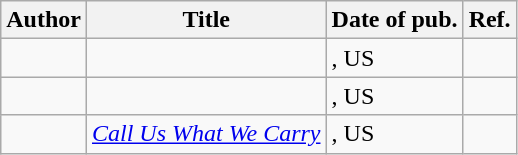<table class="wikitable sortable mw-collapsible">
<tr>
<th>Author</th>
<th>Title</th>
<th>Date of pub.</th>
<th>Ref.</th>
</tr>
<tr>
<td></td>
<td><em></em></td>
<td>, US</td>
<td></td>
</tr>
<tr>
<td></td>
<td><em></em></td>
<td>, US</td>
<td></td>
</tr>
<tr>
<td></td>
<td><em><a href='#'>Call Us What We Carry</a></em></td>
<td>, US</td>
<td></td>
</tr>
</table>
